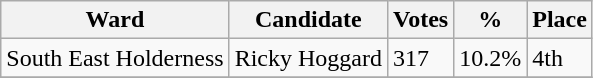<table class="wikitable">
<tr>
<th>Ward</th>
<th>Candidate</th>
<th>Votes</th>
<th>%</th>
<th>Place</th>
</tr>
<tr>
<td>South East Holderness</td>
<td>Ricky Hoggard</td>
<td>317</td>
<td>10.2%</td>
<td>4th</td>
</tr>
<tr>
</tr>
</table>
